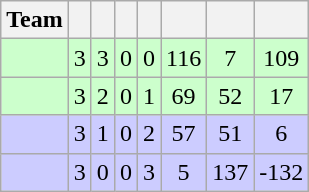<table class="wikitable" style="text-align: center;">
<tr>
<th>Team</th>
<th></th>
<th></th>
<th></th>
<th></th>
<th></th>
<th></th>
<th></th>
</tr>
<tr bgcolor="ccffcc">
<td align="left"></td>
<td>3</td>
<td>3</td>
<td>0</td>
<td>0</td>
<td>116</td>
<td>7</td>
<td>109</td>
</tr>
<tr bgcolor="ccffcc">
<td align="left"></td>
<td>3</td>
<td>2</td>
<td>0</td>
<td>1</td>
<td>69</td>
<td>52</td>
<td>17</td>
</tr>
<tr bgcolor="ccccff">
<td align="left"></td>
<td>3</td>
<td>1</td>
<td>0</td>
<td>2</td>
<td>57</td>
<td>51</td>
<td>6</td>
</tr>
<tr bgcolor="ccccff">
<td align="left"></td>
<td>3</td>
<td>0</td>
<td>0</td>
<td>3</td>
<td>5</td>
<td>137</td>
<td>-132</td>
</tr>
</table>
